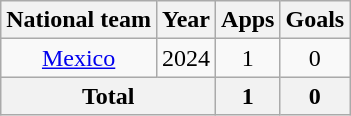<table class="wikitable" style="text-align:center">
<tr>
<th>National team</th>
<th>Year</th>
<th>Apps</th>
<th>Goals</th>
</tr>
<tr>
<td rowspan="1"><a href='#'>Mexico</a></td>
<td>2024</td>
<td>1</td>
<td>0</td>
</tr>
<tr>
<th colspan="2">Total</th>
<th>1</th>
<th>0</th>
</tr>
</table>
